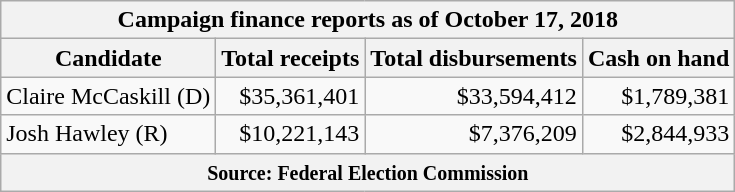<table class="wikitable sortable">
<tr>
<th colspan=4>Campaign finance reports as of October 17, 2018</th>
</tr>
<tr style="text-align:center;">
<th>Candidate</th>
<th>Total receipts</th>
<th>Total disbursements</th>
<th>Cash on hand</th>
</tr>
<tr>
<td>Claire McCaskill (D)</td>
<td align="right">$35,361,401</td>
<td align="right">$33,594,412</td>
<td align="right">$1,789,381</td>
</tr>
<tr>
<td>Josh Hawley (R)</td>
<td align="right">$10,221,143</td>
<td align="right">$7,376,209</td>
<td align="right">$2,844,933</td>
</tr>
<tr>
<th colspan="4"><small>Source: Federal Election Commission</small></th>
</tr>
</table>
